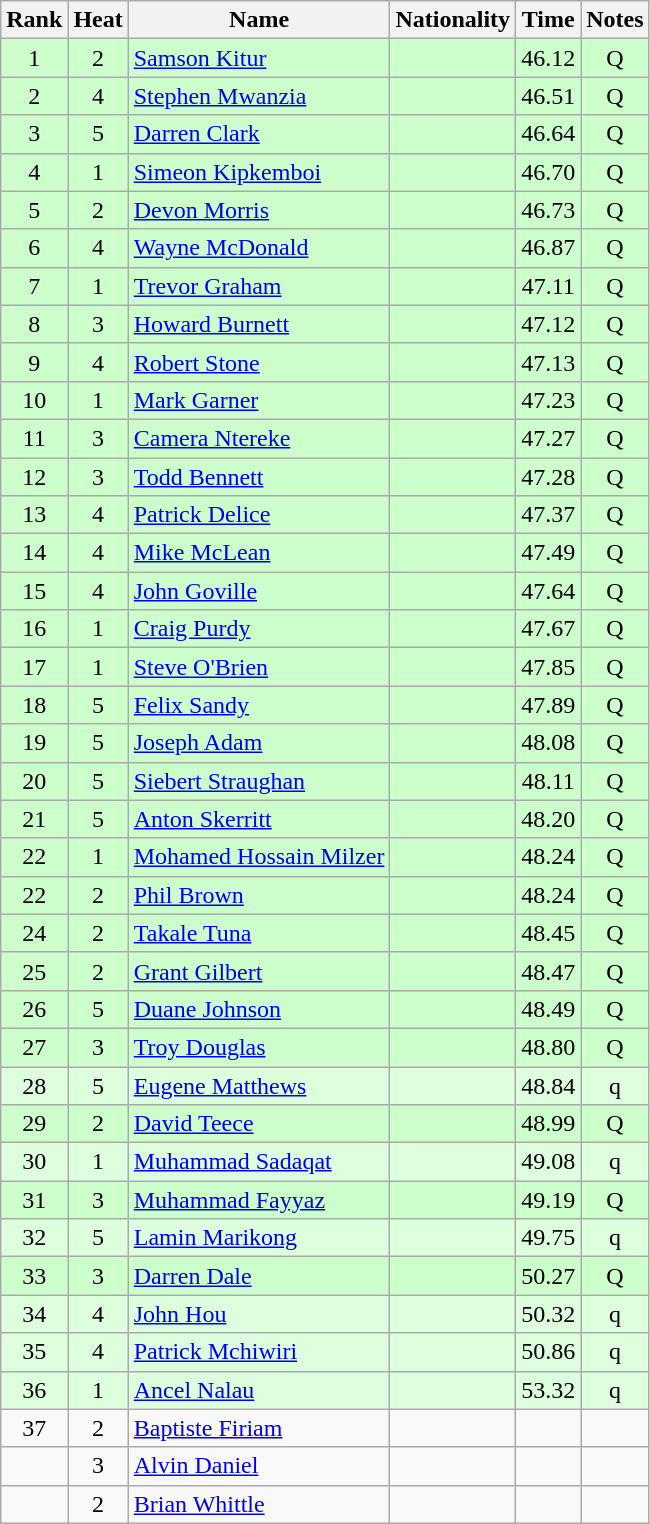<table class="wikitable sortable" style="text-align:center">
<tr>
<th>Rank</th>
<th>Heat</th>
<th>Name</th>
<th>Nationality</th>
<th>Time</th>
<th>Notes</th>
</tr>
<tr bgcolor=ccffcc>
<td>1</td>
<td>2</td>
<td align=left><a href='#'>Samson Kitur</a></td>
<td align=left></td>
<td>46.12</td>
<td>Q</td>
</tr>
<tr bgcolor=ccffcc>
<td>2</td>
<td>4</td>
<td align=left><a href='#'>Stephen Mwanzia</a></td>
<td align=left></td>
<td>46.51</td>
<td>Q</td>
</tr>
<tr bgcolor=ccffcc>
<td>3</td>
<td>5</td>
<td align=left><a href='#'>Darren Clark</a></td>
<td align=left></td>
<td>46.64</td>
<td>Q</td>
</tr>
<tr bgcolor=ccffcc>
<td>4</td>
<td>1</td>
<td align=left><a href='#'>Simeon Kipkemboi</a></td>
<td align=left></td>
<td>46.70</td>
<td>Q</td>
</tr>
<tr bgcolor=ccffcc>
<td>5</td>
<td>2</td>
<td align=left><a href='#'>Devon Morris</a></td>
<td align=left></td>
<td>46.73</td>
<td>Q</td>
</tr>
<tr bgcolor=ccffcc>
<td>6</td>
<td>4</td>
<td align=left><a href='#'>Wayne McDonald</a></td>
<td align=left></td>
<td>46.87</td>
<td>Q</td>
</tr>
<tr bgcolor=ccffcc>
<td>7</td>
<td>1</td>
<td align=left><a href='#'>Trevor Graham</a></td>
<td align=left></td>
<td>47.11</td>
<td>Q</td>
</tr>
<tr bgcolor=ccffcc>
<td>8</td>
<td>3</td>
<td align=left><a href='#'>Howard Burnett</a></td>
<td align=left></td>
<td>47.12</td>
<td>Q</td>
</tr>
<tr bgcolor=ccffcc>
<td>9</td>
<td>4</td>
<td align=left><a href='#'>Robert Stone</a></td>
<td align=left></td>
<td>47.13</td>
<td>Q</td>
</tr>
<tr bgcolor=ccffcc>
<td>10</td>
<td>1</td>
<td align=left><a href='#'>Mark Garner</a></td>
<td align=left></td>
<td>47.23</td>
<td>Q</td>
</tr>
<tr bgcolor=ccffcc>
<td>11</td>
<td>3</td>
<td align=left><a href='#'>Camera Ntereke</a></td>
<td align=left></td>
<td>47.27</td>
<td>Q</td>
</tr>
<tr bgcolor=ccffcc>
<td>12</td>
<td>3</td>
<td align=left><a href='#'>Todd Bennett</a></td>
<td align=left></td>
<td>47.28</td>
<td>Q</td>
</tr>
<tr bgcolor=ccffcc>
<td>13</td>
<td>4</td>
<td align=left><a href='#'>Patrick Delice</a></td>
<td align=left></td>
<td>47.37</td>
<td>Q</td>
</tr>
<tr bgcolor=ccffcc>
<td>14</td>
<td>4</td>
<td align=left><a href='#'>Mike McLean</a></td>
<td align=left></td>
<td>47.49</td>
<td>Q</td>
</tr>
<tr bgcolor=ccffcc>
<td>15</td>
<td>4</td>
<td align=left><a href='#'>John Goville</a></td>
<td align=left></td>
<td>47.64</td>
<td>Q</td>
</tr>
<tr bgcolor=ccffcc>
<td>16</td>
<td>1</td>
<td align=left><a href='#'>Craig Purdy</a></td>
<td align=left></td>
<td>47.67</td>
<td>Q</td>
</tr>
<tr bgcolor=ccffcc>
<td>17</td>
<td>1</td>
<td align=left><a href='#'>Steve O'Brien</a></td>
<td align=left></td>
<td>47.85</td>
<td>Q</td>
</tr>
<tr bgcolor=ccffcc>
<td>18</td>
<td>5</td>
<td align=left><a href='#'>Felix Sandy</a></td>
<td align=left></td>
<td>47.89</td>
<td>Q</td>
</tr>
<tr bgcolor=ccffcc>
<td>19</td>
<td>5</td>
<td align=left><a href='#'>Joseph Adam</a></td>
<td align=left></td>
<td>48.08</td>
<td>Q</td>
</tr>
<tr bgcolor=ccffcc>
<td>20</td>
<td>5</td>
<td align=left><a href='#'>Siebert Straughan</a></td>
<td align=left></td>
<td>48.11</td>
<td>Q</td>
</tr>
<tr bgcolor=ccffcc>
<td>21</td>
<td>5</td>
<td align=left><a href='#'>Anton Skerritt</a></td>
<td align=left></td>
<td>48.20</td>
<td>Q</td>
</tr>
<tr bgcolor=ccffcc>
<td>22</td>
<td>1</td>
<td align=left><a href='#'>Mohamed Hossain Milzer</a></td>
<td align=left></td>
<td>48.24</td>
<td>Q</td>
</tr>
<tr bgcolor=ccffcc>
<td>22</td>
<td>2</td>
<td align=left><a href='#'>Phil Brown</a></td>
<td align=left></td>
<td>48.24</td>
<td>Q</td>
</tr>
<tr bgcolor=ccffcc>
<td>24</td>
<td>2</td>
<td align=left><a href='#'>Takale Tuna</a></td>
<td align=left></td>
<td>48.45</td>
<td>Q</td>
</tr>
<tr bgcolor=ccffcc>
<td>25</td>
<td>2</td>
<td align=left><a href='#'>Grant Gilbert</a></td>
<td align=left></td>
<td>48.47</td>
<td>Q</td>
</tr>
<tr bgcolor=ccffcc>
<td>26</td>
<td>5</td>
<td align=left><a href='#'>Duane Johnson</a></td>
<td align=left></td>
<td>48.49</td>
<td>Q</td>
</tr>
<tr bgcolor=ccffcc>
<td>27</td>
<td>3</td>
<td align=left><a href='#'>Troy Douglas</a></td>
<td align=left></td>
<td>48.80</td>
<td>Q</td>
</tr>
<tr bgcolor=ddffdd>
<td>28</td>
<td>5</td>
<td align=left><a href='#'>Eugene Matthews</a></td>
<td align=left></td>
<td>48.84</td>
<td>q</td>
</tr>
<tr bgcolor=ccffcc>
<td>29</td>
<td>2</td>
<td align=left><a href='#'>David Teece</a></td>
<td align=left></td>
<td>48.99</td>
<td>Q</td>
</tr>
<tr bgcolor=ddffdd>
<td>30</td>
<td>1</td>
<td align=left><a href='#'>Muhammad Sadaqat</a></td>
<td align=left></td>
<td>49.08</td>
<td>q</td>
</tr>
<tr bgcolor=ccffcc>
<td>31</td>
<td>3</td>
<td align=left><a href='#'>Muhammad Fayyaz</a></td>
<td align=left></td>
<td>49.19</td>
<td>Q</td>
</tr>
<tr bgcolor=ddffdd>
<td>32</td>
<td>5</td>
<td align=left><a href='#'>Lamin Marikong</a></td>
<td align=left></td>
<td>49.75</td>
<td>q</td>
</tr>
<tr bgcolor=ccffcc>
<td>33</td>
<td>3</td>
<td align=left><a href='#'>Darren Dale</a></td>
<td align=left></td>
<td>50.27</td>
<td>Q</td>
</tr>
<tr bgcolor=ddffdd>
<td>34</td>
<td>4</td>
<td align=left><a href='#'>John Hou</a></td>
<td align=left></td>
<td>50.32</td>
<td>q</td>
</tr>
<tr bgcolor=ddffdd>
<td>35</td>
<td>4</td>
<td align=left><a href='#'>Patrick Mchiwiri</a></td>
<td align=left></td>
<td>50.86</td>
<td>q</td>
</tr>
<tr bgcolor=ddffdd>
<td>36</td>
<td>1</td>
<td align=left><a href='#'>Ancel Nalau</a></td>
<td align=left></td>
<td>53.32</td>
<td>q</td>
</tr>
<tr>
<td>37</td>
<td>2</td>
<td align=left><a href='#'>Baptiste Firiam</a></td>
<td align=left></td>
<td></td>
<td></td>
</tr>
<tr>
<td></td>
<td>3</td>
<td align=left><a href='#'>Alvin Daniel</a></td>
<td align=left></td>
<td></td>
<td></td>
</tr>
<tr>
<td></td>
<td>2</td>
<td align=left><a href='#'>Brian Whittle</a></td>
<td align=left></td>
<td></td>
<td></td>
</tr>
</table>
